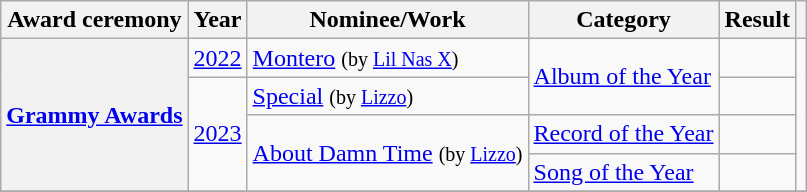<table class="wikitable sortable plainrowheaders">
<tr>
<th scope="col">Award ceremony</th>
<th scope="col">Year</th>
<th scope="col">Nominee/Work</th>
<th scope="col">Category</th>
<th scope="col">Result</th>
<th scope="col" class="unsortable"></th>
</tr>
<tr>
<th scope="row" rowspan="4"><a href='#'>Grammy Awards</a></th>
<td><a href='#'>2022</a></td>
<td><a href='#'>Montero</a> <small>(by <a href='#'>Lil Nas X</a>)</small></td>
<td rowspan="2"><a href='#'>Album of the Year</a></td>
<td></td>
<td rowspan="4" align="center"></td>
</tr>
<tr>
<td rowspan="3"><a href='#'>2023</a></td>
<td><a href='#'>Special</a> <small>(by <a href='#'>Lizzo</a>)</small></td>
<td></td>
</tr>
<tr>
<td rowspan="2"><a href='#'>About Damn Time</a> <small>(by <a href='#'>Lizzo</a>)</small></td>
<td><a href='#'>Record of the Year</a></td>
<td></td>
</tr>
<tr>
<td><a href='#'>Song of the Year</a></td>
<td></td>
</tr>
<tr>
</tr>
</table>
